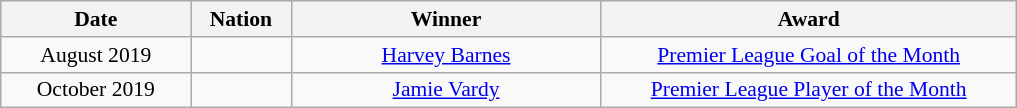<table class="wikitable" style="text-align:center; font-size:90%">
<tr>
<th width=120>Date</th>
<th width=60>Nation</th>
<th width=200>Winner</th>
<th width=270>Award</th>
</tr>
<tr>
<td>August 2019</td>
<td></td>
<td><a href='#'>Harvey Barnes</a></td>
<td><a href='#'>Premier League Goal of the Month</a></td>
</tr>
<tr>
<td>October 2019</td>
<td></td>
<td><a href='#'>Jamie Vardy</a></td>
<td><a href='#'>Premier League Player of the Month</a></td>
</tr>
</table>
